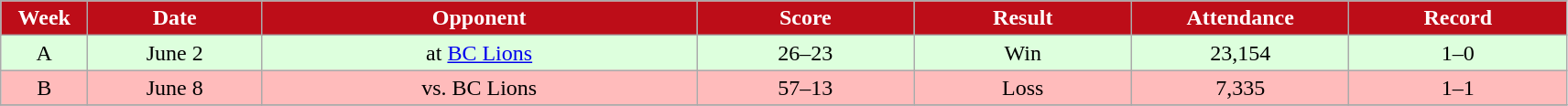<table class="wikitable sortable">
<tr>
<th style="background:#bd0d18;color:#FFFFFF;"  width="4%">Week</th>
<th style="background:#bd0d18;color:#FFFFFF;"  width="8%">Date</th>
<th style="background:#bd0d18;color:#FFFFFF;"  width="20%">Opponent</th>
<th style="background:#bd0d18;color:#FFFFFF;"  width="10%">Score</th>
<th style="background:#bd0d18;color:#FFFFFF;"  width="10%">Result</th>
<th style="background:#bd0d18;color:#FFFFFF;"  width="10%">Attendance</th>
<th style="background:#bd0d18;color:#FFFFFF;"  width="10%">Record</th>
</tr>
<tr align="center" bgcolor="#ddffdd">
<td>A</td>
<td>June 2</td>
<td>at <a href='#'>BC Lions</a></td>
<td>26–23</td>
<td>Win</td>
<td>23,154</td>
<td>1–0</td>
</tr>
<tr align="center" bgcolor="#ffbbbb">
<td>B</td>
<td>June 8</td>
<td>vs. BC Lions</td>
<td>57–13</td>
<td>Loss</td>
<td>7,335</td>
<td>1–1</td>
</tr>
<tr>
</tr>
</table>
